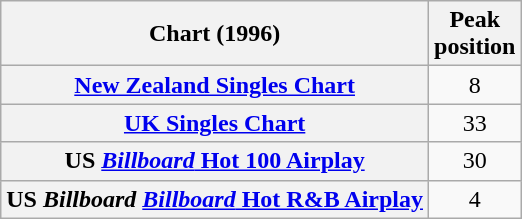<table class="wikitable sortable plainrowheaders">
<tr>
<th scope="col">Chart (1996)</th>
<th scope="col">Peak<br>position</th>
</tr>
<tr>
<th scope="row"><a href='#'>New Zealand Singles Chart</a></th>
<td align="center">8</td>
</tr>
<tr>
<th scope="row"><a href='#'>UK Singles Chart</a></th>
<td align="center">33</td>
</tr>
<tr>
<th scope="row">US <a href='#'><em>Billboard</em> Hot 100 Airplay</a></th>
<td align="center">30</td>
</tr>
<tr>
<th scope="row">US <em>Billboard</em> <a href='#'><em>Billboard</em> Hot R&B Airplay</a></th>
<td align="center">4</td>
</tr>
</table>
